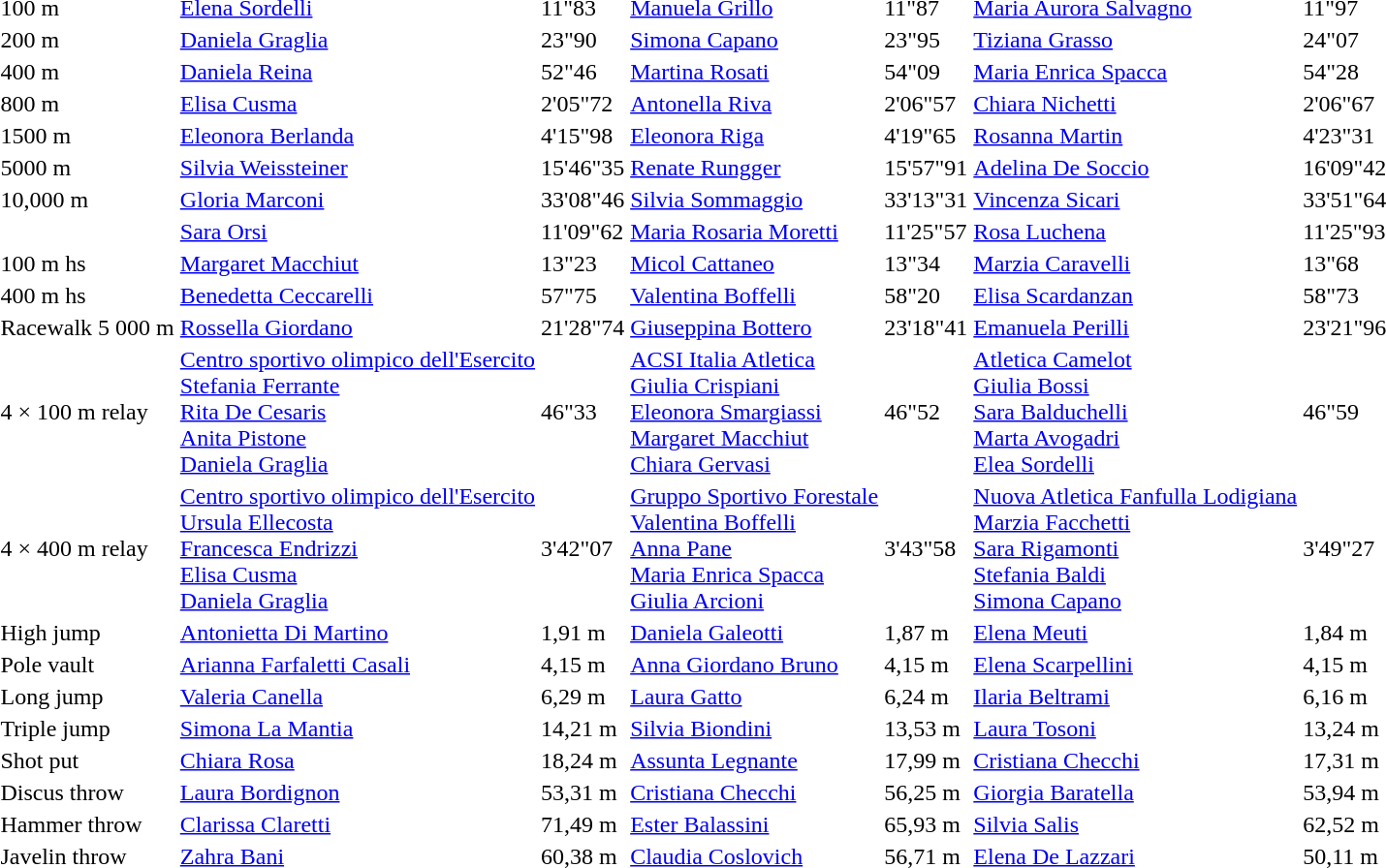<table>
<tr>
<td>100 m</td>
<td><a href='#'>Elena Sordelli</a></td>
<td>11"83</td>
<td><a href='#'>Manuela Grillo</a></td>
<td>11"87</td>
<td><a href='#'>Maria Aurora Salvagno</a></td>
<td>11"97</td>
</tr>
<tr>
<td>200 m</td>
<td><a href='#'>Daniela Graglia</a></td>
<td>23"90</td>
<td><a href='#'>Simona Capano</a></td>
<td>23"95</td>
<td><a href='#'>Tiziana Grasso</a></td>
<td>24"07</td>
</tr>
<tr>
<td>400 m</td>
<td><a href='#'>Daniela Reina</a></td>
<td>52"46</td>
<td><a href='#'>Martina Rosati</a></td>
<td>54"09</td>
<td><a href='#'>Maria Enrica Spacca</a></td>
<td>54"28</td>
</tr>
<tr>
<td>800 m</td>
<td><a href='#'>Elisa Cusma</a></td>
<td>2'05"72</td>
<td><a href='#'>Antonella Riva</a></td>
<td>2'06"57</td>
<td><a href='#'>Chiara Nichetti</a></td>
<td>2'06"67</td>
</tr>
<tr>
<td>1500 m</td>
<td><a href='#'>Eleonora Berlanda</a></td>
<td>4'15"98</td>
<td><a href='#'>Eleonora Riga</a></td>
<td>4'19"65</td>
<td><a href='#'>Rosanna Martin</a></td>
<td>4'23"31</td>
</tr>
<tr>
<td>5000 m</td>
<td><a href='#'>Silvia Weissteiner</a></td>
<td>15'46"35</td>
<td><a href='#'>Renate Rungger</a></td>
<td>15'57"91</td>
<td><a href='#'>Adelina De Soccio</a></td>
<td>16'09"42</td>
</tr>
<tr>
<td>10,000 m</td>
<td><a href='#'>Gloria Marconi</a></td>
<td>33'08"46</td>
<td><a href='#'>Silvia Sommaggio</a></td>
<td>33'13"31</td>
<td><a href='#'>Vincenza Sicari</a></td>
<td>33'51"64</td>
</tr>
<tr>
<td></td>
<td><a href='#'>Sara Orsi</a></td>
<td>11'09"62</td>
<td><a href='#'>Maria Rosaria Moretti</a></td>
<td>11'25"57</td>
<td><a href='#'>Rosa Luchena</a></td>
<td>11'25"93</td>
</tr>
<tr>
<td>100 m hs</td>
<td><a href='#'>Margaret Macchiut</a></td>
<td>13"23</td>
<td><a href='#'>Micol Cattaneo</a></td>
<td>13"34</td>
<td><a href='#'>Marzia Caravelli</a></td>
<td>13"68</td>
</tr>
<tr>
<td>400 m hs</td>
<td><a href='#'>Benedetta Ceccarelli</a></td>
<td>57"75</td>
<td><a href='#'>Valentina Boffelli</a></td>
<td>58"20</td>
<td><a href='#'>Elisa Scardanzan</a></td>
<td>58"73</td>
</tr>
<tr>
<td>Racewalk 5 000 m</td>
<td><a href='#'>Rossella Giordano</a></td>
<td>21'28"74</td>
<td><a href='#'>Giuseppina Bottero</a></td>
<td>23'18"41</td>
<td><a href='#'>Emanuela Perilli</a></td>
<td>23'21"96</td>
</tr>
<tr>
<td>4 × 100 m relay</td>
<td><a href='#'>Centro sportivo olimpico dell'Esercito</a><br><a href='#'>Stefania Ferrante</a><br><a href='#'>Rita De Cesaris</a><br><a href='#'>Anita Pistone</a><br><a href='#'>Daniela Graglia</a></td>
<td>46"33</td>
<td><a href='#'>ACSI Italia Atletica</a><br><a href='#'>Giulia Crispiani</a><br><a href='#'>Eleonora Smargiassi</a><br><a href='#'>Margaret Macchiut</a><br><a href='#'>Chiara Gervasi</a></td>
<td>46"52</td>
<td><a href='#'>Atletica Camelot</a><br><a href='#'>Giulia Bossi</a><br><a href='#'>Sara Balduchelli</a><br><a href='#'>Marta Avogadri</a><br><a href='#'>Elea Sordelli</a></td>
<td>46"59</td>
</tr>
<tr>
<td>4 × 400 m relay</td>
<td><a href='#'>Centro sportivo olimpico dell'Esercito</a><br><a href='#'>Ursula Ellecosta</a><br><a href='#'>Francesca Endrizzi</a><br><a href='#'>Elisa Cusma</a><br><a href='#'>Daniela Graglia</a></td>
<td>3'42"07</td>
<td><a href='#'>Gruppo Sportivo Forestale</a><br><a href='#'>Valentina Boffelli</a><br><a href='#'>Anna Pane</a><br><a href='#'>Maria Enrica Spacca</a><br><a href='#'>Giulia Arcioni</a></td>
<td>3'43"58</td>
<td><a href='#'>Nuova Atletica Fanfulla Lodigiana</a><br><a href='#'>Marzia Facchetti</a><br><a href='#'>Sara Rigamonti</a><br><a href='#'>Stefania Baldi</a><br><a href='#'>Simona Capano</a></td>
<td>3'49"27</td>
</tr>
<tr>
<td>High jump</td>
<td><a href='#'>Antonietta Di Martino</a></td>
<td>1,91 m</td>
<td><a href='#'>Daniela Galeotti</a></td>
<td>1,87 m</td>
<td><a href='#'>Elena Meuti</a></td>
<td>1,84 m</td>
</tr>
<tr>
<td>Pole vault</td>
<td><a href='#'>Arianna Farfaletti Casali</a></td>
<td>4,15 m</td>
<td><a href='#'>Anna Giordano Bruno</a></td>
<td>4,15 m</td>
<td><a href='#'>Elena Scarpellini</a></td>
<td>4,15 m</td>
</tr>
<tr>
<td>Long jump</td>
<td><a href='#'>Valeria Canella</a></td>
<td>6,29 m</td>
<td><a href='#'>Laura Gatto</a></td>
<td>6,24 m</td>
<td><a href='#'>Ilaria Beltrami</a></td>
<td>6,16 m</td>
</tr>
<tr>
<td>Triple jump</td>
<td><a href='#'>Simona La Mantia</a></td>
<td>14,21 m</td>
<td><a href='#'>Silvia Biondini</a></td>
<td>13,53 m</td>
<td><a href='#'>Laura Tosoni</a></td>
<td>13,24 m</td>
</tr>
<tr>
<td>Shot put</td>
<td><a href='#'>Chiara Rosa</a></td>
<td>18,24 m</td>
<td><a href='#'>Assunta Legnante</a></td>
<td>17,99 m</td>
<td><a href='#'>Cristiana Checchi</a></td>
<td>17,31 m</td>
</tr>
<tr>
<td>Discus throw</td>
<td><a href='#'>Laura Bordignon</a></td>
<td>53,31 m</td>
<td><a href='#'>Cristiana Checchi</a></td>
<td>56,25 m</td>
<td><a href='#'>Giorgia Baratella</a></td>
<td>53,94 m</td>
</tr>
<tr>
<td>Hammer throw</td>
<td><a href='#'>Clarissa Claretti</a></td>
<td>71,49 m</td>
<td><a href='#'>Ester Balassini</a></td>
<td>65,93 m</td>
<td><a href='#'>Silvia Salis</a></td>
<td>62,52 m</td>
</tr>
<tr>
<td>Javelin throw</td>
<td><a href='#'>Zahra Bani</a></td>
<td>60,38 m</td>
<td><a href='#'>Claudia Coslovich</a></td>
<td>56,71 m</td>
<td><a href='#'>Elena De Lazzari</a></td>
<td>50,11 m</td>
</tr>
</table>
